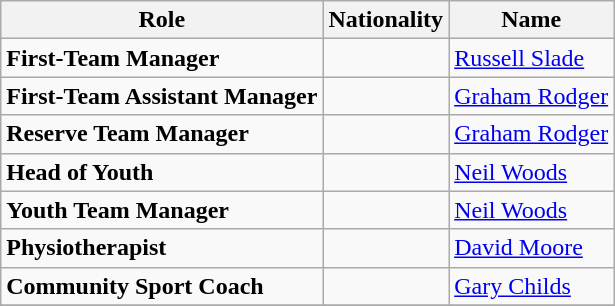<table class="wikitable" style="text-align: left">
<tr>
<th>Role</th>
<th>Nationality</th>
<th>Name</th>
</tr>
<tr>
<td><strong>First-Team Manager</strong></td>
<td></td>
<td><a href='#'>Russell Slade</a></td>
</tr>
<tr>
<td><strong>First-Team Assistant Manager</strong></td>
<td></td>
<td><a href='#'>Graham Rodger</a></td>
</tr>
<tr>
<td><strong>Reserve Team Manager</strong></td>
<td></td>
<td><a href='#'>Graham Rodger</a></td>
</tr>
<tr>
<td><strong>Head of Youth</strong></td>
<td></td>
<td><a href='#'>Neil Woods</a></td>
</tr>
<tr>
<td><strong>Youth Team Manager</strong></td>
<td></td>
<td><a href='#'>Neil Woods</a></td>
</tr>
<tr>
<td><strong>Physiotherapist</strong></td>
<td></td>
<td><a href='#'>David Moore</a></td>
</tr>
<tr>
<td><strong>Community Sport Coach</strong></td>
<td></td>
<td><a href='#'>Gary Childs</a></td>
</tr>
<tr>
</tr>
</table>
